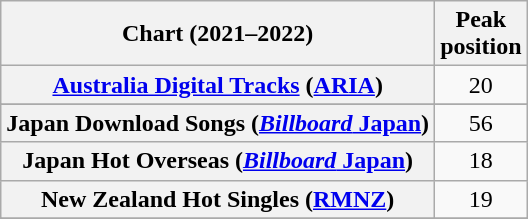<table class="wikitable sortable plainrowheaders" style="text-align:center">
<tr>
<th scope="col">Chart (2021–2022)</th>
<th scope="col">Peak<br>position</th>
</tr>
<tr>
<th scope="row"><a href='#'>Australia Digital Tracks</a> (<a href='#'>ARIA</a>)</th>
<td>20</td>
</tr>
<tr>
</tr>
<tr>
</tr>
<tr>
</tr>
<tr>
</tr>
<tr>
</tr>
<tr>
</tr>
<tr>
</tr>
<tr>
<th scope="row">Japan Download Songs (<a href='#'><em>Billboard</em> Japan</a>)</th>
<td>56</td>
</tr>
<tr>
<th scope="row">Japan Hot Overseas (<a href='#'><em>Billboard</em> Japan</a>)</th>
<td>18</td>
</tr>
<tr>
<th scope="row">New Zealand Hot Singles (<a href='#'>RMNZ</a>)</th>
<td>19</td>
</tr>
<tr>
</tr>
<tr>
</tr>
<tr>
</tr>
<tr>
</tr>
</table>
